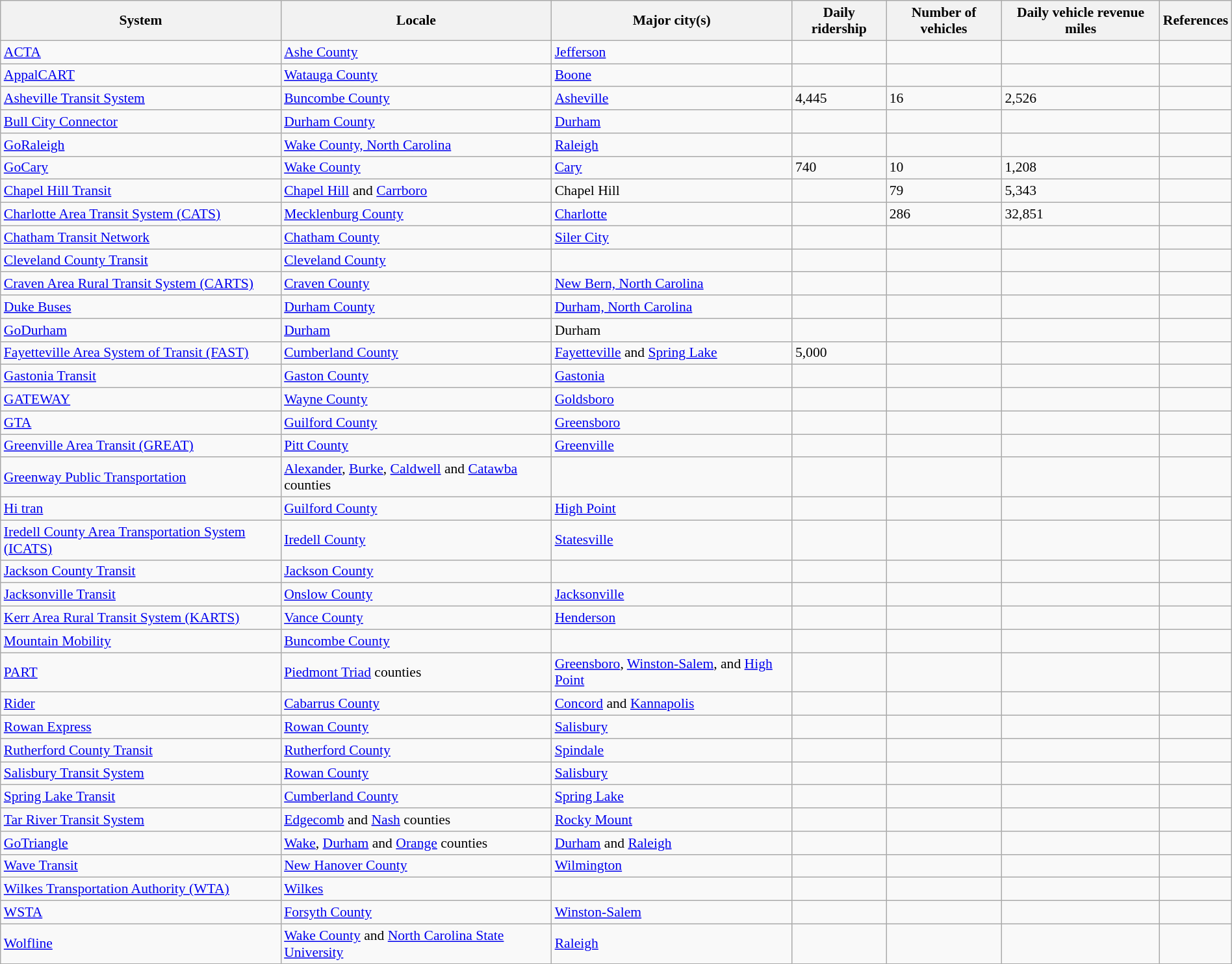<table class="wikitable sortable" style="font-size: 90%; width: 100%">
<tr>
<th>System</th>
<th>Locale</th>
<th>Major city(s)</th>
<th>Daily ridership</th>
<th>Number of vehicles</th>
<th>Daily vehicle revenue miles</th>
<th>References</th>
</tr>
<tr>
<td><a href='#'>ACTA</a></td>
<td><a href='#'>Ashe County</a></td>
<td><a href='#'>Jefferson</a></td>
<td></td>
<td></td>
<td></td>
<td></td>
</tr>
<tr>
<td><a href='#'>AppalCART</a></td>
<td><a href='#'>Watauga County</a></td>
<td><a href='#'>Boone</a></td>
<td></td>
<td></td>
<td></td>
<td></td>
</tr>
<tr>
<td><a href='#'>Asheville Transit System</a></td>
<td><a href='#'>Buncombe County</a></td>
<td><a href='#'>Asheville</a></td>
<td>4,445</td>
<td>16</td>
<td>2,526</td>
<td></td>
</tr>
<tr>
<td><a href='#'>Bull City Connector</a></td>
<td><a href='#'>Durham County</a></td>
<td><a href='#'>Durham</a></td>
<td></td>
<td></td>
<td></td>
<td></td>
</tr>
<tr>
<td><a href='#'>GoRaleigh</a></td>
<td><a href='#'>Wake County, North Carolina</a></td>
<td><a href='#'>Raleigh</a></td>
<td></td>
<td></td>
<td></td>
<td></td>
</tr>
<tr>
<td><a href='#'>GoCary</a></td>
<td><a href='#'>Wake County</a></td>
<td><a href='#'>Cary</a></td>
<td>740</td>
<td>10</td>
<td>1,208</td>
<td></td>
</tr>
<tr>
<td><a href='#'>Chapel Hill Transit</a></td>
<td><a href='#'>Chapel Hill</a> and <a href='#'>Carrboro</a></td>
<td>Chapel Hill</td>
<td></td>
<td>79</td>
<td>5,343</td>
<td></td>
</tr>
<tr>
<td><a href='#'>Charlotte Area Transit System (CATS)</a></td>
<td><a href='#'>Mecklenburg County</a></td>
<td><a href='#'>Charlotte</a></td>
<td></td>
<td>286</td>
<td>32,851</td>
<td></td>
</tr>
<tr>
<td><a href='#'>Chatham Transit Network</a></td>
<td><a href='#'>Chatham County</a></td>
<td><a href='#'>Siler City</a></td>
<td></td>
<td></td>
<td></td>
<td></td>
</tr>
<tr>
<td><a href='#'>Cleveland County Transit</a></td>
<td><a href='#'>Cleveland County</a></td>
<td></td>
<td></td>
<td></td>
<td></td>
<td></td>
</tr>
<tr>
<td><a href='#'>Craven Area Rural Transit System (CARTS)</a></td>
<td><a href='#'>Craven County</a></td>
<td><a href='#'>New Bern, North Carolina</a></td>
<td></td>
<td></td>
<td></td>
<td></td>
</tr>
<tr>
<td><a href='#'>Duke Buses</a></td>
<td><a href='#'>Durham County</a></td>
<td><a href='#'>Durham, North Carolina</a></td>
<td></td>
<td></td>
<td></td>
<td></td>
</tr>
<tr>
<td><a href='#'>GoDurham</a></td>
<td><a href='#'>Durham</a></td>
<td>Durham</td>
<td></td>
<td></td>
<td></td>
<td></td>
</tr>
<tr>
<td><a href='#'>Fayetteville Area System of Transit (FAST)</a></td>
<td><a href='#'>Cumberland County</a></td>
<td><a href='#'>Fayetteville</a> and <a href='#'>Spring Lake</a></td>
<td>5,000</td>
<td></td>
<td></td>
<td></td>
</tr>
<tr>
<td><a href='#'>Gastonia Transit</a></td>
<td><a href='#'>Gaston County</a></td>
<td><a href='#'>Gastonia</a></td>
<td></td>
<td></td>
<td></td>
<td></td>
</tr>
<tr>
<td><a href='#'>GATEWAY</a></td>
<td><a href='#'>Wayne County</a></td>
<td><a href='#'>Goldsboro</a></td>
<td></td>
<td></td>
<td></td>
<td></td>
</tr>
<tr>
<td><a href='#'>GTA</a></td>
<td><a href='#'>Guilford County</a></td>
<td><a href='#'>Greensboro</a></td>
<td></td>
<td></td>
<td></td>
<td></td>
</tr>
<tr>
<td><a href='#'>Greenville Area Transit (GREAT)</a></td>
<td><a href='#'>Pitt County</a></td>
<td><a href='#'>Greenville</a></td>
<td></td>
<td></td>
<td></td>
<td></td>
</tr>
<tr>
<td><a href='#'>Greenway Public Transportation</a></td>
<td><a href='#'>Alexander</a>, <a href='#'>Burke</a>, <a href='#'>Caldwell</a> and <a href='#'>Catawba</a> counties</td>
<td></td>
<td></td>
<td></td>
<td></td>
<td></td>
</tr>
<tr>
<td><a href='#'>Hi tran</a></td>
<td><a href='#'>Guilford County</a></td>
<td><a href='#'>High Point</a></td>
<td></td>
<td></td>
<td></td>
<td></td>
</tr>
<tr>
<td><a href='#'>Iredell County Area Transportation System (ICATS)</a></td>
<td><a href='#'>Iredell County</a></td>
<td><a href='#'>Statesville</a></td>
<td></td>
<td></td>
<td></td>
<td></td>
</tr>
<tr>
<td><a href='#'>Jackson County Transit</a></td>
<td><a href='#'>Jackson County</a></td>
<td></td>
<td></td>
<td></td>
<td></td>
<td></td>
</tr>
<tr>
<td><a href='#'>Jacksonville Transit</a></td>
<td><a href='#'>Onslow County</a></td>
<td><a href='#'>Jacksonville</a></td>
<td></td>
<td></td>
<td></td>
<td></td>
</tr>
<tr>
<td><a href='#'>Kerr Area Rural Transit System (KARTS)</a></td>
<td><a href='#'>Vance County</a></td>
<td><a href='#'>Henderson</a></td>
<td></td>
<td></td>
<td></td>
<td></td>
</tr>
<tr>
<td><a href='#'>Mountain Mobility</a></td>
<td><a href='#'>Buncombe County</a></td>
<td></td>
<td></td>
<td></td>
<td></td>
<td></td>
</tr>
<tr>
<td><a href='#'>PART</a></td>
<td><a href='#'>Piedmont Triad</a> counties</td>
<td><a href='#'>Greensboro</a>, <a href='#'>Winston-Salem</a>, and <a href='#'>High Point</a></td>
<td></td>
<td></td>
<td></td>
<td></td>
</tr>
<tr>
<td><a href='#'>Rider</a></td>
<td><a href='#'>Cabarrus County</a></td>
<td><a href='#'>Concord</a> and <a href='#'>Kannapolis</a></td>
<td></td>
<td></td>
<td></td>
<td></td>
</tr>
<tr>
<td><a href='#'>Rowan Express</a></td>
<td><a href='#'>Rowan County</a></td>
<td><a href='#'>Salisbury</a></td>
<td></td>
<td></td>
<td></td>
<td></td>
</tr>
<tr>
<td><a href='#'>Rutherford County Transit</a></td>
<td><a href='#'>Rutherford County</a></td>
<td><a href='#'>Spindale</a></td>
<td></td>
<td></td>
<td></td>
<td></td>
</tr>
<tr>
<td><a href='#'>Salisbury Transit System</a></td>
<td><a href='#'>Rowan County</a></td>
<td><a href='#'>Salisbury</a></td>
<td></td>
<td></td>
<td></td>
<td></td>
</tr>
<tr>
<td><a href='#'>Spring Lake Transit</a></td>
<td><a href='#'>Cumberland County</a></td>
<td><a href='#'>Spring Lake</a></td>
<td></td>
<td></td>
<td></td>
<td></td>
</tr>
<tr>
<td><a href='#'>Tar River Transit System</a></td>
<td><a href='#'>Edgecomb</a> and <a href='#'>Nash</a> counties</td>
<td><a href='#'>Rocky Mount</a></td>
<td></td>
<td></td>
<td></td>
<td></td>
</tr>
<tr>
<td><a href='#'>GoTriangle</a></td>
<td><a href='#'>Wake</a>, <a href='#'>Durham</a> and <a href='#'>Orange</a> counties</td>
<td><a href='#'>Durham</a> and <a href='#'>Raleigh</a></td>
<td></td>
<td></td>
<td></td>
<td></td>
</tr>
<tr>
<td><a href='#'>Wave Transit</a></td>
<td><a href='#'>New Hanover County</a></td>
<td><a href='#'>Wilmington</a></td>
<td></td>
<td></td>
<td></td>
<td></td>
</tr>
<tr>
<td><a href='#'>Wilkes Transportation Authority (WTA)</a></td>
<td><a href='#'>Wilkes</a></td>
<td></td>
<td></td>
<td></td>
<td></td>
<td></td>
</tr>
<tr>
<td><a href='#'>WSTA</a></td>
<td><a href='#'>Forsyth County</a></td>
<td><a href='#'>Winston-Salem</a></td>
<td></td>
<td></td>
<td></td>
<td></td>
</tr>
<tr>
<td><a href='#'>Wolfline</a></td>
<td><a href='#'>Wake County</a> and <a href='#'>North Carolina State University</a></td>
<td><a href='#'>Raleigh</a></td>
<td></td>
<td></td>
<td></td>
<td></td>
</tr>
</table>
